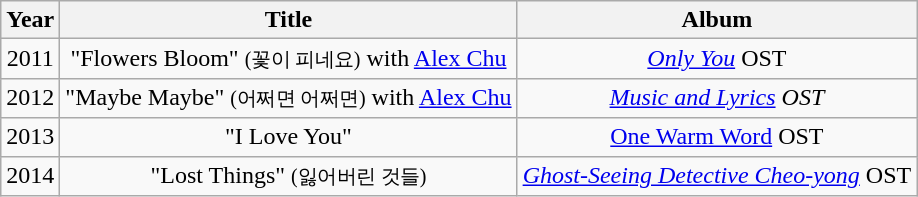<table class="wikitable" style="text-align: center;">
<tr>
<th>Year</th>
<th>Title</th>
<th>Album</th>
</tr>
<tr>
<td>2011</td>
<td>"Flowers Bloom" <small>(꽃이 피네요)</small> with <a href='#'>Alex Chu</a></td>
<td><em><a href='#'>Only You</a></em> OST</td>
</tr>
<tr>
<td>2012</td>
<td>"Maybe Maybe" <small>(어쩌면 어쩌면)</small> with <a href='#'>Alex Chu</a></td>
<td><em><a href='#'>Music and Lyrics</a> OST</em></td>
</tr>
<tr>
<td>2013</td>
<td>"I Love You"</td>
<td><a href='#'>One Warm Word</a> OST</td>
</tr>
<tr>
<td>2014</td>
<td>"Lost Things" <small>(잃어버린 것들)</small></td>
<td><em><a href='#'>Ghost-Seeing Detective Cheo-yong</a></em> OST</td>
</tr>
</table>
